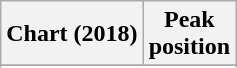<table class="wikitable sortable plainrowheaders" style="text-align:center">
<tr>
<th scope="col">Chart (2018)</th>
<th scope="col">Peak<br> position</th>
</tr>
<tr>
</tr>
<tr>
</tr>
</table>
